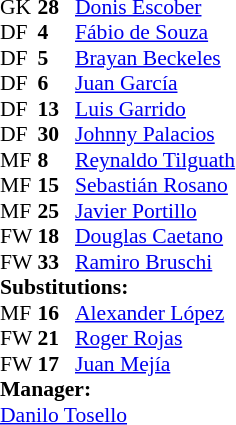<table style = "font-size: 90%" cellspacing = "0" cellpadding = "0">
<tr>
<td colspan = 4></td>
</tr>
<tr>
<th style="width:25px;"></th>
<th style="width:25px;"></th>
</tr>
<tr>
<td>GK</td>
<td><strong>28</strong></td>
<td> <a href='#'>Donis Escober</a></td>
</tr>
<tr>
<td>DF</td>
<td><strong>4</strong></td>
<td> <a href='#'>Fábio de Souza</a></td>
</tr>
<tr>
<td>DF</td>
<td><strong>5</strong></td>
<td> <a href='#'>Brayan Beckeles</a></td>
</tr>
<tr>
<td>DF</td>
<td><strong>6</strong></td>
<td> <a href='#'>Juan García</a></td>
</tr>
<tr>
<td>DF</td>
<td><strong>13</strong></td>
<td> <a href='#'>Luis Garrido</a></td>
<td></td>
<td></td>
</tr>
<tr>
<td>DF</td>
<td><strong>30</strong></td>
<td> <a href='#'>Johnny Palacios</a></td>
</tr>
<tr>
<td>MF</td>
<td><strong>8</strong></td>
<td> <a href='#'>Reynaldo Tilguath</a></td>
<td></td>
<td></td>
</tr>
<tr>
<td>MF</td>
<td><strong>15</strong></td>
<td> <a href='#'>Sebastián Rosano</a></td>
<td></td>
<td></td>
</tr>
<tr>
<td>MF</td>
<td><strong>25</strong></td>
<td> <a href='#'>Javier Portillo</a></td>
</tr>
<tr>
<td>FW</td>
<td><strong>18</strong></td>
<td> <a href='#'>Douglas Caetano</a></td>
<td></td>
<td></td>
</tr>
<tr>
<td>FW</td>
<td><strong>33</strong></td>
<td> <a href='#'>Ramiro Bruschi</a></td>
</tr>
<tr>
<td colspan = 3><strong>Substitutions:</strong></td>
</tr>
<tr>
<td>MF</td>
<td><strong>16</strong></td>
<td> <a href='#'>Alexander López</a></td>
<td></td>
<td></td>
</tr>
<tr>
<td>FW</td>
<td><strong>21</strong></td>
<td> <a href='#'>Roger Rojas</a></td>
<td></td>
<td></td>
</tr>
<tr>
<td>FW</td>
<td><strong>17</strong></td>
<td> <a href='#'>Juan Mejía</a></td>
<td></td>
<td></td>
</tr>
<tr>
<td colspan = 3><strong>Manager:</strong></td>
</tr>
<tr>
<td colspan = 3> <a href='#'>Danilo Tosello</a></td>
</tr>
</table>
